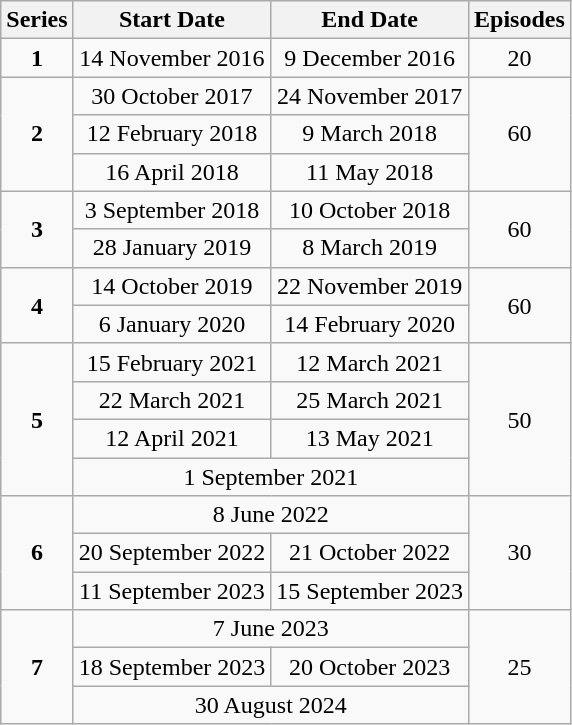<table class="wikitable" style="text-align:center;">
<tr>
<th>Series</th>
<th>Start Date</th>
<th>End Date</th>
<th>Episodes</th>
</tr>
<tr>
<td><strong>1</strong></td>
<td>14 November 2016</td>
<td>9 December 2016</td>
<td>20</td>
</tr>
<tr>
<td rowspan="3"><strong>2</strong></td>
<td>30 October 2017</td>
<td>24 November 2017</td>
<td rowspan="3">60</td>
</tr>
<tr>
<td>12 February 2018</td>
<td>9 March 2018</td>
</tr>
<tr>
<td>16 April 2018</td>
<td>11 May 2018</td>
</tr>
<tr>
<td rowspan="2"><strong>3</strong></td>
<td>3 September 2018</td>
<td>10 October 2018</td>
<td rowspan="2">60</td>
</tr>
<tr>
<td>28 January 2019</td>
<td>8 March 2019</td>
</tr>
<tr>
<td rowspan="2"><strong>4</strong></td>
<td>14 October 2019</td>
<td>22 November 2019</td>
<td rowspan="2">60</td>
</tr>
<tr>
<td>6 January 2020</td>
<td>14 February 2020</td>
</tr>
<tr>
<td rowspan="4"><strong>5</strong></td>
<td>15 February 2021</td>
<td>12 March 2021</td>
<td rowspan="4">50</td>
</tr>
<tr>
<td>22 March 2021</td>
<td>25 March 2021</td>
</tr>
<tr>
<td>12 April 2021</td>
<td>13 May 2021</td>
</tr>
<tr>
<td colspan="2">1 September 2021</td>
</tr>
<tr>
<td rowspan="3"><strong>6</strong></td>
<td colspan="2">8 June 2022</td>
<td rowspan="3">30</td>
</tr>
<tr>
<td>20 September 2022</td>
<td>21 October 2022</td>
</tr>
<tr>
<td>11 September 2023</td>
<td>15 September 2023</td>
</tr>
<tr>
<td rowspan="3"><strong>7</strong></td>
<td colspan="2">7 June 2023</td>
<td rowspan="3">25</td>
</tr>
<tr>
<td>18 September 2023</td>
<td>20 October 2023</td>
</tr>
<tr>
<td colspan="2">30 August 2024</td>
</tr>
</table>
